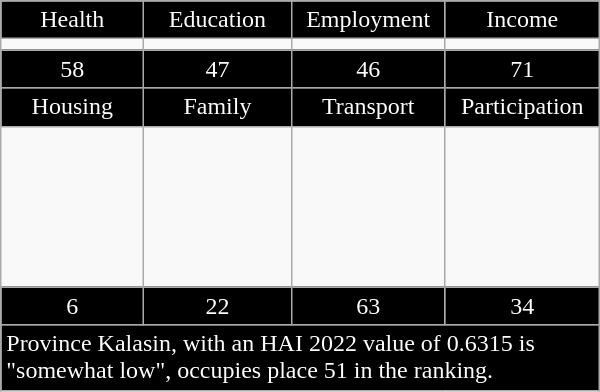<table class="wikitable floatright" style="width:400px;">
<tr>
<td style="text-align:center; width:100px; background:black; color:white;">Health</td>
<td style="text-align:center; width:100px; background:black; color:white;">Education</td>
<td style="text-align:center; width:100px; background:black; color:white;">Employment</td>
<td style="text-align:center; width:100px; background:black; color:white;">Income</td>
</tr>
<tr>
<td></td>
<td></td>
<td></td>
<td></td>
</tr>
<tr>
<td style="text-align:center; background:black; color:white;">58</td>
<td style="text-align:center; background:black; color:white;">47</td>
<td style="text-align:center; background:black; color:white;">46</td>
<td style="text-align:center; background:black; color:white;">71</td>
</tr>
<tr>
<td style="text-align:center; background:black; color:white;">Housing</td>
<td style="text-align:center; background:black; color:white;">Family</td>
<td style="text-align:center; background:black; color:white;">Transport</td>
<td style="text-align:center; background:black; color:white;">Participation</td>
</tr>
<tr>
<td style="height:100px;"></td>
<td></td>
<td></td>
<td></td>
</tr>
<tr>
<td style="text-align:center; background:black; color:white;">6</td>
<td style="text-align:center; background:black; color:white;">22</td>
<td style="text-align:center; background:black; color:white;">63</td>
<td style="text-align:center; background:black; color:white;">34</td>
</tr>
<tr>
<td colspan="4"; style="background:black; color:white;">Province Kalasin, with an HAI 2022 value of 0.6315 is "somewhat low", occupies place 51 in the ranking.</td>
</tr>
</table>
